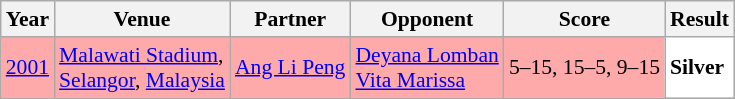<table class="sortable wikitable" style="font-size: 90%;">
<tr>
<th>Year</th>
<th>Venue</th>
<th>Partner</th>
<th>Opponent</th>
<th>Score</th>
<th>Result</th>
</tr>
<tr style="background:#FFAAAA">
<td align="center"><a href='#'>2001</a></td>
<td align="left"><a href='#'>Malawati Stadium</a>,<br><a href='#'>Selangor</a>, <a href='#'>Malaysia</a></td>
<td align="left"> <a href='#'>Ang Li Peng</a></td>
<td align="left"> <a href='#'>Deyana Lomban</a> <br>  <a href='#'>Vita Marissa</a></td>
<td align="left">5–15, 15–5, 9–15</td>
<td style="text-align:left; background:white"> <strong>Silver</strong></td>
</tr>
</table>
